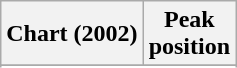<table class="wikitable sortable plainrowheaders" style="text-align:center">
<tr>
<th scope="col">Chart (2002)</th>
<th scope="col">Peak<br>position</th>
</tr>
<tr>
</tr>
<tr>
</tr>
<tr>
</tr>
<tr>
</tr>
</table>
